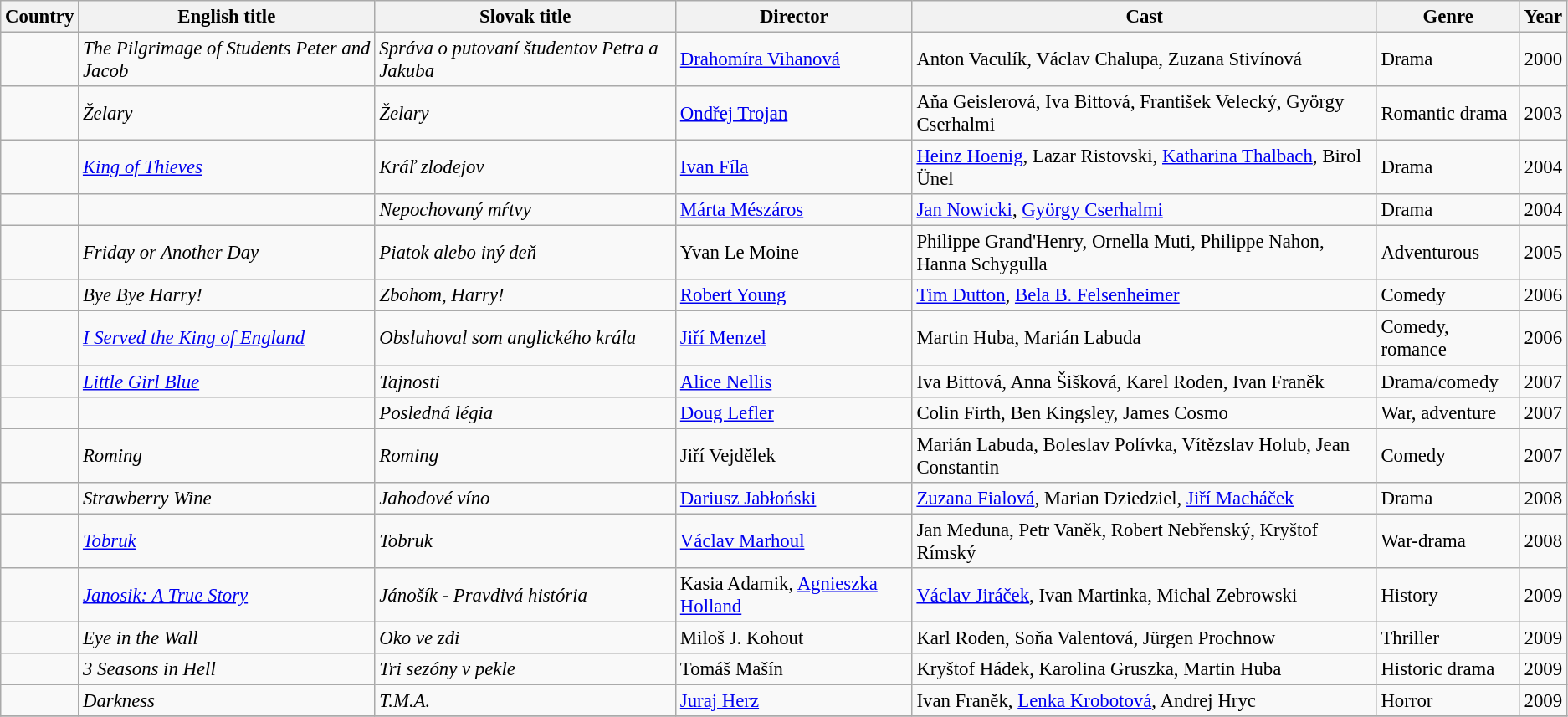<table class="wikitable" style="font-size: 95%;">
<tr>
<th>Country</th>
<th>English title</th>
<th>Slovak title</th>
<th>Director</th>
<th>Cast</th>
<th>Genre</th>
<th>Year</th>
</tr>
<tr>
<td></td>
<td><em>The Pilgrimage of Students Peter and Jacob</em></td>
<td><em>Správa o putovaní študentov Petra a Jakuba</em></td>
<td><a href='#'>Drahomíra Vihanová</a></td>
<td>Anton Vaculík, Václav Chalupa, Zuzana Stivínová</td>
<td>Drama</td>
<td>2000</td>
</tr>
<tr>
<td></td>
<td><em>Želary</em></td>
<td><em>Želary</em></td>
<td><a href='#'>Ondřej Trojan</a></td>
<td>Aňa Geislerová, Iva Bittová, František Velecký, György Cserhalmi</td>
<td>Romantic drama</td>
<td>2003</td>
</tr>
<tr>
<td></td>
<td><em><a href='#'>King of Thieves</a></em></td>
<td><em>Kráľ zlodejov</em></td>
<td><a href='#'>Ivan Fíla</a></td>
<td><a href='#'>Heinz Hoenig</a>, Lazar Ristovski, <a href='#'>Katharina Thalbach</a>, Birol Ünel</td>
<td>Drama</td>
<td>2004</td>
</tr>
<tr>
<td></td>
<td><em></em></td>
<td><em>Nepochovaný mŕtvy</em></td>
<td><a href='#'>Márta Mészáros</a></td>
<td><a href='#'>Jan Nowicki</a>, <a href='#'>György Cserhalmi</a></td>
<td>Drama</td>
<td>2004</td>
</tr>
<tr>
<td></td>
<td><em>Friday or Another Day</em></td>
<td><em>Piatok alebo iný deň</em></td>
<td>Yvan Le Moine</td>
<td>Philippe Grand'Henry, Ornella Muti, Philippe Nahon, Hanna Schygulla</td>
<td>Adventurous</td>
<td>2005</td>
</tr>
<tr>
<td></td>
<td><em>Bye Bye Harry!</em></td>
<td><em>Zbohom, Harry!</em></td>
<td><a href='#'>Robert Young</a></td>
<td><a href='#'>Tim Dutton</a>, <a href='#'>Bela B. Felsenheimer</a></td>
<td>Comedy</td>
<td>2006</td>
</tr>
<tr>
<td></td>
<td><em><a href='#'>I Served the King of England</a></em></td>
<td><em>Obsluhoval som anglického krála</em></td>
<td><a href='#'>Jiří Menzel</a></td>
<td>Martin Huba, Marián Labuda</td>
<td>Comedy, romance</td>
<td>2006</td>
</tr>
<tr>
<td></td>
<td><em><a href='#'>Little Girl Blue</a></em></td>
<td><em>Tajnosti</em></td>
<td><a href='#'>Alice Nellis</a></td>
<td>Iva Bittová, Anna Šišková, Karel Roden, Ivan Franěk</td>
<td>Drama/comedy</td>
<td>2007</td>
</tr>
<tr>
<td></td>
<td><em></em></td>
<td><em>Posledná légia</em></td>
<td><a href='#'>Doug Lefler</a></td>
<td>Colin Firth, Ben Kingsley, James Cosmo</td>
<td>War, adventure</td>
<td>2007</td>
</tr>
<tr>
<td></td>
<td><em>Roming</em></td>
<td><em>Roming</em></td>
<td>Jiří Vejdělek</td>
<td>Marián Labuda, Boleslav Polívka, Vítězslav Holub, Jean Constantin</td>
<td>Comedy</td>
<td>2007</td>
</tr>
<tr>
<td></td>
<td><em>Strawberry Wine</em></td>
<td><em>Jahodové víno</em></td>
<td><a href='#'>Dariusz Jabłoński</a></td>
<td><a href='#'>Zuzana Fialová</a>, Marian Dziedziel, <a href='#'>Jiří Macháček</a></td>
<td>Drama</td>
<td>2008</td>
</tr>
<tr>
<td></td>
<td><em><a href='#'>Tobruk</a></em></td>
<td><em>Tobruk</em></td>
<td><a href='#'>Václav Marhoul</a></td>
<td>Jan Meduna, Petr Vaněk, Robert Nebřenský, Kryštof Rímský</td>
<td>War-drama</td>
<td>2008</td>
</tr>
<tr>
<td></td>
<td><em><a href='#'>Janosik: A True Story</a></em></td>
<td><em>Jánošík - Pravdivá história</em></td>
<td>Kasia Adamik, <a href='#'>Agnieszka Holland</a></td>
<td><a href='#'>Václav Jiráček</a>, Ivan Martinka, Michal Zebrowski</td>
<td>History</td>
<td>2009</td>
</tr>
<tr>
<td></td>
<td><em>Eye in the Wall</em></td>
<td><em>Oko ve zdi</em></td>
<td>Miloš J. Kohout</td>
<td>Karl Roden,  Soňa Valentová, Jürgen Prochnow</td>
<td>Thriller</td>
<td>2009</td>
</tr>
<tr>
<td></td>
<td><em>3 Seasons in Hell</em></td>
<td><em>Tri sezóny v pekle</em></td>
<td>Tomáš Mašín</td>
<td>Kryštof Hádek, Karolina Gruszka, Martin Huba</td>
<td>Historic drama</td>
<td>2009</td>
</tr>
<tr>
<td></td>
<td><em>Darkness</em></td>
<td><em>T.M.A.</em></td>
<td><a href='#'>Juraj Herz</a></td>
<td>Ivan Franěk, <a href='#'>Lenka Krobotová</a>, Andrej Hryc</td>
<td>Horror</td>
<td>2009</td>
</tr>
<tr>
</tr>
</table>
